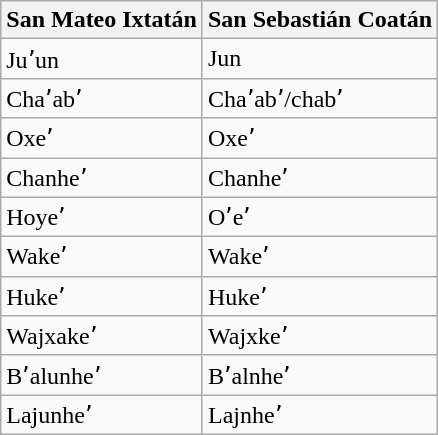<table class="wikitable">
<tr>
<th>San Mateo Ixtatán</th>
<th>San Sebastián Coatán</th>
</tr>
<tr>
<td>Juʼun</td>
<td>Jun</td>
</tr>
<tr>
<td>Chaʼabʼ</td>
<td>Chaʼabʼ/chabʼ</td>
</tr>
<tr>
<td>Oxeʼ</td>
<td>Oxeʼ</td>
</tr>
<tr>
<td>Chanheʼ</td>
<td>Chanheʼ</td>
</tr>
<tr>
<td>Hoyeʼ</td>
<td>Oʼeʼ</td>
</tr>
<tr>
<td>Wakeʼ</td>
<td>Wakeʼ</td>
</tr>
<tr>
<td>Hukeʼ</td>
<td>Hukeʼ</td>
</tr>
<tr>
<td>Wajxakeʼ</td>
<td>Wajxkeʼ</td>
</tr>
<tr>
<td>Bʼalunheʼ</td>
<td>Bʼalnheʼ</td>
</tr>
<tr>
<td>Lajunheʼ</td>
<td>Lajnheʼ</td>
</tr>
</table>
